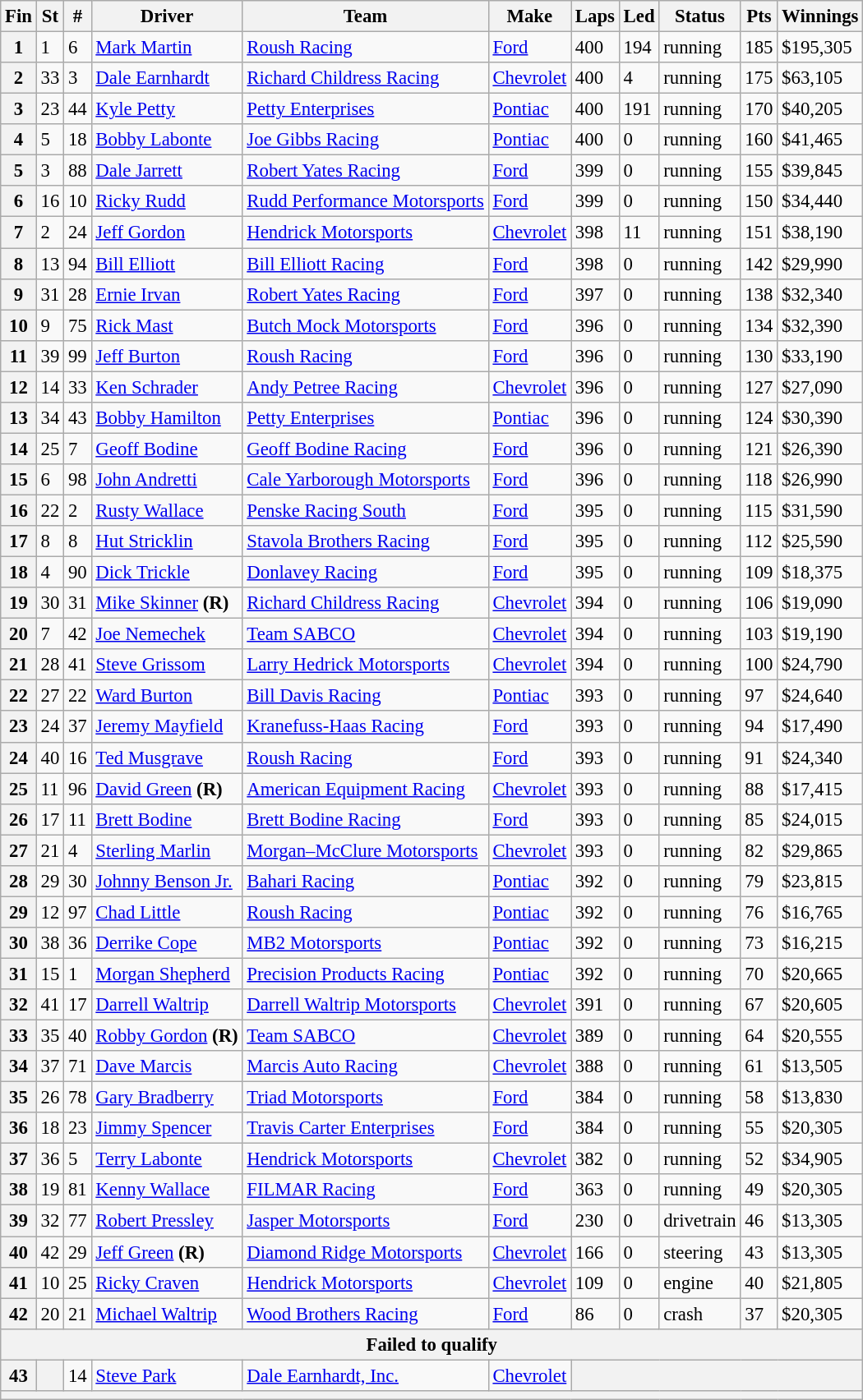<table class="wikitable" style="font-size:95%">
<tr>
<th>Fin</th>
<th>St</th>
<th>#</th>
<th>Driver</th>
<th>Team</th>
<th>Make</th>
<th>Laps</th>
<th>Led</th>
<th>Status</th>
<th>Pts</th>
<th>Winnings</th>
</tr>
<tr>
<th>1</th>
<td>1</td>
<td>6</td>
<td><a href='#'>Mark Martin</a></td>
<td><a href='#'>Roush Racing</a></td>
<td><a href='#'>Ford</a></td>
<td>400</td>
<td>194</td>
<td>running</td>
<td>185</td>
<td>$195,305</td>
</tr>
<tr>
<th>2</th>
<td>33</td>
<td>3</td>
<td><a href='#'>Dale Earnhardt</a></td>
<td><a href='#'>Richard Childress Racing</a></td>
<td><a href='#'>Chevrolet</a></td>
<td>400</td>
<td>4</td>
<td>running</td>
<td>175</td>
<td>$63,105</td>
</tr>
<tr>
<th>3</th>
<td>23</td>
<td>44</td>
<td><a href='#'>Kyle Petty</a></td>
<td><a href='#'>Petty Enterprises</a></td>
<td><a href='#'>Pontiac</a></td>
<td>400</td>
<td>191</td>
<td>running</td>
<td>170</td>
<td>$40,205</td>
</tr>
<tr>
<th>4</th>
<td>5</td>
<td>18</td>
<td><a href='#'>Bobby Labonte</a></td>
<td><a href='#'>Joe Gibbs Racing</a></td>
<td><a href='#'>Pontiac</a></td>
<td>400</td>
<td>0</td>
<td>running</td>
<td>160</td>
<td>$41,465</td>
</tr>
<tr>
<th>5</th>
<td>3</td>
<td>88</td>
<td><a href='#'>Dale Jarrett</a></td>
<td><a href='#'>Robert Yates Racing</a></td>
<td><a href='#'>Ford</a></td>
<td>399</td>
<td>0</td>
<td>running</td>
<td>155</td>
<td>$39,845</td>
</tr>
<tr>
<th>6</th>
<td>16</td>
<td>10</td>
<td><a href='#'>Ricky Rudd</a></td>
<td><a href='#'>Rudd Performance Motorsports</a></td>
<td><a href='#'>Ford</a></td>
<td>399</td>
<td>0</td>
<td>running</td>
<td>150</td>
<td>$34,440</td>
</tr>
<tr>
<th>7</th>
<td>2</td>
<td>24</td>
<td><a href='#'>Jeff Gordon</a></td>
<td><a href='#'>Hendrick Motorsports</a></td>
<td><a href='#'>Chevrolet</a></td>
<td>398</td>
<td>11</td>
<td>running</td>
<td>151</td>
<td>$38,190</td>
</tr>
<tr>
<th>8</th>
<td>13</td>
<td>94</td>
<td><a href='#'>Bill Elliott</a></td>
<td><a href='#'>Bill Elliott Racing</a></td>
<td><a href='#'>Ford</a></td>
<td>398</td>
<td>0</td>
<td>running</td>
<td>142</td>
<td>$29,990</td>
</tr>
<tr>
<th>9</th>
<td>31</td>
<td>28</td>
<td><a href='#'>Ernie Irvan</a></td>
<td><a href='#'>Robert Yates Racing</a></td>
<td><a href='#'>Ford</a></td>
<td>397</td>
<td>0</td>
<td>running</td>
<td>138</td>
<td>$32,340</td>
</tr>
<tr>
<th>10</th>
<td>9</td>
<td>75</td>
<td><a href='#'>Rick Mast</a></td>
<td><a href='#'>Butch Mock Motorsports</a></td>
<td><a href='#'>Ford</a></td>
<td>396</td>
<td>0</td>
<td>running</td>
<td>134</td>
<td>$32,390</td>
</tr>
<tr>
<th>11</th>
<td>39</td>
<td>99</td>
<td><a href='#'>Jeff Burton</a></td>
<td><a href='#'>Roush Racing</a></td>
<td><a href='#'>Ford</a></td>
<td>396</td>
<td>0</td>
<td>running</td>
<td>130</td>
<td>$33,190</td>
</tr>
<tr>
<th>12</th>
<td>14</td>
<td>33</td>
<td><a href='#'>Ken Schrader</a></td>
<td><a href='#'>Andy Petree Racing</a></td>
<td><a href='#'>Chevrolet</a></td>
<td>396</td>
<td>0</td>
<td>running</td>
<td>127</td>
<td>$27,090</td>
</tr>
<tr>
<th>13</th>
<td>34</td>
<td>43</td>
<td><a href='#'>Bobby Hamilton</a></td>
<td><a href='#'>Petty Enterprises</a></td>
<td><a href='#'>Pontiac</a></td>
<td>396</td>
<td>0</td>
<td>running</td>
<td>124</td>
<td>$30,390</td>
</tr>
<tr>
<th>14</th>
<td>25</td>
<td>7</td>
<td><a href='#'>Geoff Bodine</a></td>
<td><a href='#'>Geoff Bodine Racing</a></td>
<td><a href='#'>Ford</a></td>
<td>396</td>
<td>0</td>
<td>running</td>
<td>121</td>
<td>$26,390</td>
</tr>
<tr>
<th>15</th>
<td>6</td>
<td>98</td>
<td><a href='#'>John Andretti</a></td>
<td><a href='#'>Cale Yarborough Motorsports</a></td>
<td><a href='#'>Ford</a></td>
<td>396</td>
<td>0</td>
<td>running</td>
<td>118</td>
<td>$26,990</td>
</tr>
<tr>
<th>16</th>
<td>22</td>
<td>2</td>
<td><a href='#'>Rusty Wallace</a></td>
<td><a href='#'>Penske Racing South</a></td>
<td><a href='#'>Ford</a></td>
<td>395</td>
<td>0</td>
<td>running</td>
<td>115</td>
<td>$31,590</td>
</tr>
<tr>
<th>17</th>
<td>8</td>
<td>8</td>
<td><a href='#'>Hut Stricklin</a></td>
<td><a href='#'>Stavola Brothers Racing</a></td>
<td><a href='#'>Ford</a></td>
<td>395</td>
<td>0</td>
<td>running</td>
<td>112</td>
<td>$25,590</td>
</tr>
<tr>
<th>18</th>
<td>4</td>
<td>90</td>
<td><a href='#'>Dick Trickle</a></td>
<td><a href='#'>Donlavey Racing</a></td>
<td><a href='#'>Ford</a></td>
<td>395</td>
<td>0</td>
<td>running</td>
<td>109</td>
<td>$18,375</td>
</tr>
<tr>
<th>19</th>
<td>30</td>
<td>31</td>
<td><a href='#'>Mike Skinner</a> <strong>(R)</strong></td>
<td><a href='#'>Richard Childress Racing</a></td>
<td><a href='#'>Chevrolet</a></td>
<td>394</td>
<td>0</td>
<td>running</td>
<td>106</td>
<td>$19,090</td>
</tr>
<tr>
<th>20</th>
<td>7</td>
<td>42</td>
<td><a href='#'>Joe Nemechek</a></td>
<td><a href='#'>Team SABCO</a></td>
<td><a href='#'>Chevrolet</a></td>
<td>394</td>
<td>0</td>
<td>running</td>
<td>103</td>
<td>$19,190</td>
</tr>
<tr>
<th>21</th>
<td>28</td>
<td>41</td>
<td><a href='#'>Steve Grissom</a></td>
<td><a href='#'>Larry Hedrick Motorsports</a></td>
<td><a href='#'>Chevrolet</a></td>
<td>394</td>
<td>0</td>
<td>running</td>
<td>100</td>
<td>$24,790</td>
</tr>
<tr>
<th>22</th>
<td>27</td>
<td>22</td>
<td><a href='#'>Ward Burton</a></td>
<td><a href='#'>Bill Davis Racing</a></td>
<td><a href='#'>Pontiac</a></td>
<td>393</td>
<td>0</td>
<td>running</td>
<td>97</td>
<td>$24,640</td>
</tr>
<tr>
<th>23</th>
<td>24</td>
<td>37</td>
<td><a href='#'>Jeremy Mayfield</a></td>
<td><a href='#'>Kranefuss-Haas Racing</a></td>
<td><a href='#'>Ford</a></td>
<td>393</td>
<td>0</td>
<td>running</td>
<td>94</td>
<td>$17,490</td>
</tr>
<tr>
<th>24</th>
<td>40</td>
<td>16</td>
<td><a href='#'>Ted Musgrave</a></td>
<td><a href='#'>Roush Racing</a></td>
<td><a href='#'>Ford</a></td>
<td>393</td>
<td>0</td>
<td>running</td>
<td>91</td>
<td>$24,340</td>
</tr>
<tr>
<th>25</th>
<td>11</td>
<td>96</td>
<td><a href='#'>David Green</a> <strong>(R)</strong></td>
<td><a href='#'>American Equipment Racing</a></td>
<td><a href='#'>Chevrolet</a></td>
<td>393</td>
<td>0</td>
<td>running</td>
<td>88</td>
<td>$17,415</td>
</tr>
<tr>
<th>26</th>
<td>17</td>
<td>11</td>
<td><a href='#'>Brett Bodine</a></td>
<td><a href='#'>Brett Bodine Racing</a></td>
<td><a href='#'>Ford</a></td>
<td>393</td>
<td>0</td>
<td>running</td>
<td>85</td>
<td>$24,015</td>
</tr>
<tr>
<th>27</th>
<td>21</td>
<td>4</td>
<td><a href='#'>Sterling Marlin</a></td>
<td><a href='#'>Morgan–McClure Motorsports</a></td>
<td><a href='#'>Chevrolet</a></td>
<td>393</td>
<td>0</td>
<td>running</td>
<td>82</td>
<td>$29,865</td>
</tr>
<tr>
<th>28</th>
<td>29</td>
<td>30</td>
<td><a href='#'>Johnny Benson Jr.</a></td>
<td><a href='#'>Bahari Racing</a></td>
<td><a href='#'>Pontiac</a></td>
<td>392</td>
<td>0</td>
<td>running</td>
<td>79</td>
<td>$23,815</td>
</tr>
<tr>
<th>29</th>
<td>12</td>
<td>97</td>
<td><a href='#'>Chad Little</a></td>
<td><a href='#'>Roush Racing</a></td>
<td><a href='#'>Pontiac</a></td>
<td>392</td>
<td>0</td>
<td>running</td>
<td>76</td>
<td>$16,765</td>
</tr>
<tr>
<th>30</th>
<td>38</td>
<td>36</td>
<td><a href='#'>Derrike Cope</a></td>
<td><a href='#'>MB2 Motorsports</a></td>
<td><a href='#'>Pontiac</a></td>
<td>392</td>
<td>0</td>
<td>running</td>
<td>73</td>
<td>$16,215</td>
</tr>
<tr>
<th>31</th>
<td>15</td>
<td>1</td>
<td><a href='#'>Morgan Shepherd</a></td>
<td><a href='#'>Precision Products Racing</a></td>
<td><a href='#'>Pontiac</a></td>
<td>392</td>
<td>0</td>
<td>running</td>
<td>70</td>
<td>$20,665</td>
</tr>
<tr>
<th>32</th>
<td>41</td>
<td>17</td>
<td><a href='#'>Darrell Waltrip</a></td>
<td><a href='#'>Darrell Waltrip Motorsports</a></td>
<td><a href='#'>Chevrolet</a></td>
<td>391</td>
<td>0</td>
<td>running</td>
<td>67</td>
<td>$20,605</td>
</tr>
<tr>
<th>33</th>
<td>35</td>
<td>40</td>
<td><a href='#'>Robby Gordon</a> <strong>(R)</strong></td>
<td><a href='#'>Team SABCO</a></td>
<td><a href='#'>Chevrolet</a></td>
<td>389</td>
<td>0</td>
<td>running</td>
<td>64</td>
<td>$20,555</td>
</tr>
<tr>
<th>34</th>
<td>37</td>
<td>71</td>
<td><a href='#'>Dave Marcis</a></td>
<td><a href='#'>Marcis Auto Racing</a></td>
<td><a href='#'>Chevrolet</a></td>
<td>388</td>
<td>0</td>
<td>running</td>
<td>61</td>
<td>$13,505</td>
</tr>
<tr>
<th>35</th>
<td>26</td>
<td>78</td>
<td><a href='#'>Gary Bradberry</a></td>
<td><a href='#'>Triad Motorsports</a></td>
<td><a href='#'>Ford</a></td>
<td>384</td>
<td>0</td>
<td>running</td>
<td>58</td>
<td>$13,830</td>
</tr>
<tr>
<th>36</th>
<td>18</td>
<td>23</td>
<td><a href='#'>Jimmy Spencer</a></td>
<td><a href='#'>Travis Carter Enterprises</a></td>
<td><a href='#'>Ford</a></td>
<td>384</td>
<td>0</td>
<td>running</td>
<td>55</td>
<td>$20,305</td>
</tr>
<tr>
<th>37</th>
<td>36</td>
<td>5</td>
<td><a href='#'>Terry Labonte</a></td>
<td><a href='#'>Hendrick Motorsports</a></td>
<td><a href='#'>Chevrolet</a></td>
<td>382</td>
<td>0</td>
<td>running</td>
<td>52</td>
<td>$34,905</td>
</tr>
<tr>
<th>38</th>
<td>19</td>
<td>81</td>
<td><a href='#'>Kenny Wallace</a></td>
<td><a href='#'>FILMAR Racing</a></td>
<td><a href='#'>Ford</a></td>
<td>363</td>
<td>0</td>
<td>running</td>
<td>49</td>
<td>$20,305</td>
</tr>
<tr>
<th>39</th>
<td>32</td>
<td>77</td>
<td><a href='#'>Robert Pressley</a></td>
<td><a href='#'>Jasper Motorsports</a></td>
<td><a href='#'>Ford</a></td>
<td>230</td>
<td>0</td>
<td>drivetrain</td>
<td>46</td>
<td>$13,305</td>
</tr>
<tr>
<th>40</th>
<td>42</td>
<td>29</td>
<td><a href='#'>Jeff Green</a> <strong>(R)</strong></td>
<td><a href='#'>Diamond Ridge Motorsports</a></td>
<td><a href='#'>Chevrolet</a></td>
<td>166</td>
<td>0</td>
<td>steering</td>
<td>43</td>
<td>$13,305</td>
</tr>
<tr>
<th>41</th>
<td>10</td>
<td>25</td>
<td><a href='#'>Ricky Craven</a></td>
<td><a href='#'>Hendrick Motorsports</a></td>
<td><a href='#'>Chevrolet</a></td>
<td>109</td>
<td>0</td>
<td>engine</td>
<td>40</td>
<td>$21,805</td>
</tr>
<tr>
<th>42</th>
<td>20</td>
<td>21</td>
<td><a href='#'>Michael Waltrip</a></td>
<td><a href='#'>Wood Brothers Racing</a></td>
<td><a href='#'>Ford</a></td>
<td>86</td>
<td>0</td>
<td>crash</td>
<td>37</td>
<td>$20,305</td>
</tr>
<tr>
<th colspan="11">Failed to qualify</th>
</tr>
<tr>
<th>43</th>
<th></th>
<td>14</td>
<td><a href='#'>Steve Park</a></td>
<td><a href='#'>Dale Earnhardt, Inc.</a></td>
<td><a href='#'>Chevrolet</a></td>
<th colspan="5"></th>
</tr>
<tr>
<th colspan="11"></th>
</tr>
</table>
